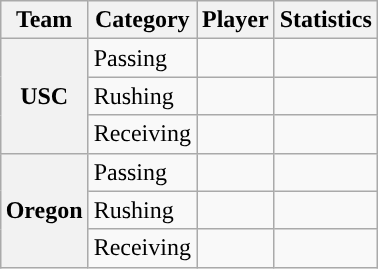<table class="wikitable" style="float:right">
<tr>
<th>Team</th>
<th>Category</th>
<th>Player</th>
<th>Statistics</th>
</tr>
<tr>
<th rowspan=3>USC</th>
<td>Passing</td>
<td></td>
<td></td>
</tr>
<tr>
<td>Rushing</td>
<td></td>
<td></td>
</tr>
<tr>
<td>Receiving</td>
<td></td>
<td></td>
</tr>
<tr>
<th rowspan=3>Oregon</th>
<td>Passing</td>
<td></td>
<td></td>
</tr>
<tr>
<td>Rushing</td>
<td></td>
<td></td>
</tr>
<tr>
<td>Receiving</td>
<td></td>
<td></td>
</tr>
</table>
